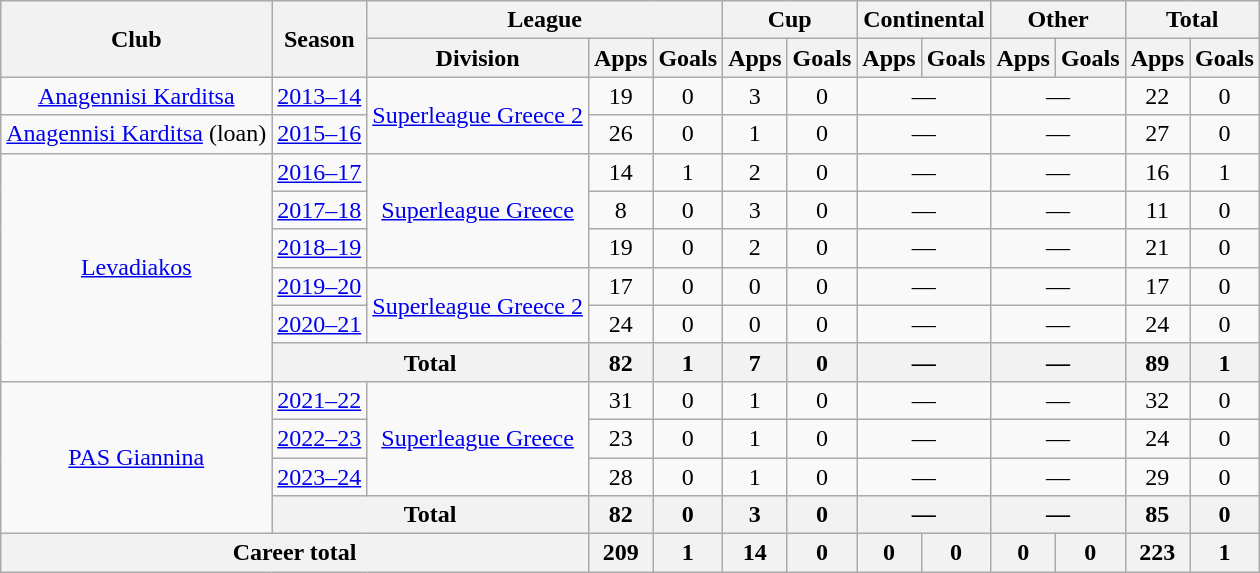<table class="wikitable" style="text-align:center">
<tr>
<th rowspan=2>Club</th>
<th rowspan=2>Season</th>
<th colspan=3>League</th>
<th colspan=2>Cup</th>
<th colspan=2>Continental</th>
<th colspan=2>Other</th>
<th colspan=2>Total</th>
</tr>
<tr>
<th>Division</th>
<th>Apps</th>
<th>Goals</th>
<th>Apps</th>
<th>Goals</th>
<th>Apps</th>
<th>Goals</th>
<th>Apps</th>
<th>Goals</th>
<th>Apps</th>
<th>Goals</th>
</tr>
<tr>
<td><a href='#'>Anagennisi Karditsa</a></td>
<td><a href='#'>2013–14</a></td>
<td rowspan="2"><a href='#'>Superleague Greece 2</a></td>
<td>19</td>
<td>0</td>
<td>3</td>
<td>0</td>
<td colspan="2">—</td>
<td colspan="2">—</td>
<td>22</td>
<td>0</td>
</tr>
<tr>
<td><a href='#'>Anagennisi Karditsa</a> (loan)</td>
<td><a href='#'>2015–16</a></td>
<td>26</td>
<td>0</td>
<td>1</td>
<td>0</td>
<td colspan="2">—</td>
<td colspan="2">—</td>
<td>27</td>
<td>0</td>
</tr>
<tr>
<td rowspan="6"><a href='#'>Levadiakos</a></td>
<td><a href='#'>2016–17</a></td>
<td rowspan="3"><a href='#'>Superleague Greece</a></td>
<td>14</td>
<td>1</td>
<td>2</td>
<td>0</td>
<td colspan="2">—</td>
<td colspan="2">—</td>
<td>16</td>
<td>1</td>
</tr>
<tr>
<td><a href='#'>2017–18</a></td>
<td>8</td>
<td>0</td>
<td>3</td>
<td>0</td>
<td colspan="2">—</td>
<td colspan="2">—</td>
<td>11</td>
<td>0</td>
</tr>
<tr>
<td><a href='#'>2018–19</a></td>
<td>19</td>
<td>0</td>
<td>2</td>
<td>0</td>
<td colspan="2">—</td>
<td colspan="2">—</td>
<td>21</td>
<td>0</td>
</tr>
<tr>
<td><a href='#'>2019–20</a></td>
<td rowspan="2"><a href='#'>Superleague Greece 2</a></td>
<td>17</td>
<td>0</td>
<td>0</td>
<td>0</td>
<td colspan="2">—</td>
<td colspan="2">—</td>
<td>17</td>
<td>0</td>
</tr>
<tr>
<td><a href='#'>2020–21</a></td>
<td>24</td>
<td>0</td>
<td>0</td>
<td>0</td>
<td colspan="2">—</td>
<td colspan="2">—</td>
<td>24</td>
<td>0</td>
</tr>
<tr>
<th colspan="2">Total</th>
<th>82</th>
<th>1</th>
<th>7</th>
<th>0</th>
<th colspan="2">—</th>
<th colspan="2">—</th>
<th>89</th>
<th>1</th>
</tr>
<tr>
<td rowspan="4"><a href='#'>PAS Giannina</a></td>
<td><a href='#'>2021–22</a></td>
<td rowspan="3"><a href='#'>Superleague Greece</a></td>
<td>31</td>
<td>0</td>
<td>1</td>
<td>0</td>
<td colspan="2">—</td>
<td colspan="2">—</td>
<td>32</td>
<td>0</td>
</tr>
<tr>
<td><a href='#'>2022–23</a></td>
<td>23</td>
<td>0</td>
<td>1</td>
<td>0</td>
<td colspan="2">—</td>
<td colspan="2">—</td>
<td>24</td>
<td>0</td>
</tr>
<tr>
<td><a href='#'>2023–24</a></td>
<td>28</td>
<td>0</td>
<td>1</td>
<td>0</td>
<td colspan="2">—</td>
<td colspan="2">—</td>
<td>29</td>
<td>0</td>
</tr>
<tr>
<th colspan="2">Total</th>
<th>82</th>
<th>0</th>
<th>3</th>
<th>0</th>
<th colspan="2">—</th>
<th colspan="2">—</th>
<th>85</th>
<th>0</th>
</tr>
<tr>
<th colspan="3">Career total</th>
<th>209</th>
<th>1</th>
<th>14</th>
<th>0</th>
<th>0</th>
<th>0</th>
<th>0</th>
<th>0</th>
<th>223</th>
<th>1</th>
</tr>
</table>
